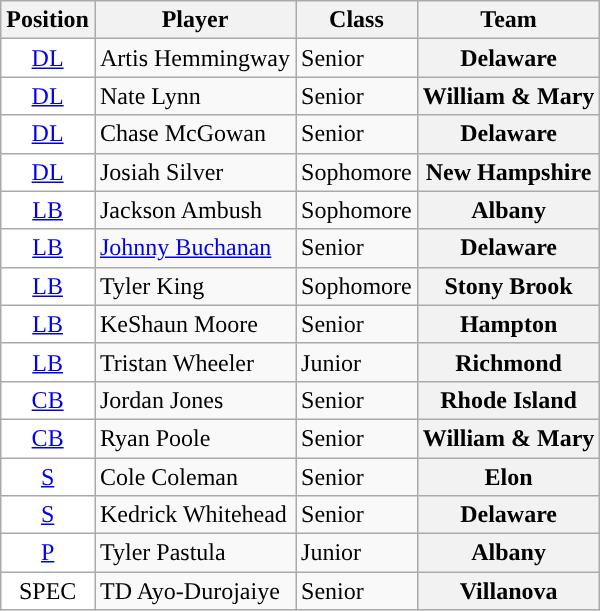<table class="wikitable sortable" border="1">
<tr>
<th>Position</th>
<th>Player</th>
<th>Class</th>
<th>Team</th>
</tr>
<tr>
<td style="text-align:center; background:white"><a href='#'>DL</a></td>
<td>Artis Hemmingway</td>
<td>Senior</td>
<th>Delaware</th>
</tr>
<tr>
<td style="text-align:center; background:white"><a href='#'>DL</a></td>
<td>Nate Lynn</td>
<td>Senior</td>
<th>William & Mary</th>
</tr>
<tr>
<td style="text-align:center; background:white"><a href='#'>DL</a></td>
<td>Chase McGowan</td>
<td>Senior</td>
<th>Delaware</th>
</tr>
<tr>
<td style="text-align:center; background:white"><a href='#'>DL</a></td>
<td>Josiah Silver</td>
<td>Sophomore</td>
<th>New Hampshire</th>
</tr>
<tr>
<td style="text-align:center; background:white"><a href='#'>LB</a></td>
<td>Jackson Ambush</td>
<td>Sophomore</td>
<th>Albany</th>
</tr>
<tr>
<td style="text-align:center; background:white"><a href='#'>LB</a></td>
<td><a href='#'>Johnny Buchanan</a></td>
<td>Senior</td>
<th>Delaware</th>
</tr>
<tr>
<td style="text-align:center; background:white"><a href='#'>LB</a></td>
<td>Tyler King</td>
<td>Sophomore</td>
<th>Stony Brook</th>
</tr>
<tr>
<td style="text-align:center; background:white"><a href='#'>LB</a></td>
<td>KeShaun Moore</td>
<td>Senior</td>
<th>Hampton</th>
</tr>
<tr>
<td style="text-align:center; background:white"><a href='#'>LB</a></td>
<td>Tristan Wheeler</td>
<td>Junior</td>
<th>Richmond</th>
</tr>
<tr>
<td style="text-align:center; background:white"><a href='#'>CB</a></td>
<td>Jordan Jones</td>
<td>Senior</td>
<th>Rhode Island</th>
</tr>
<tr>
<td style="text-align:center; background:white"><a href='#'>CB</a></td>
<td>Ryan Poole</td>
<td>Senior</td>
<th>William & Mary</th>
</tr>
<tr>
<td style="text-align:center; background:white"><a href='#'>S</a></td>
<td>Cole Coleman</td>
<td>Senior</td>
<th>Elon</th>
</tr>
<tr>
<td style="text-align:center; background:white"><a href='#'>S</a></td>
<td>Kedrick Whitehead</td>
<td>Senior</td>
<th>Delaware</th>
</tr>
<tr>
<td style="text-align:center; background:white"><a href='#'>P</a></td>
<td>Tyler Pastula</td>
<td>Junior</td>
<th>Albany</th>
</tr>
<tr>
<td style="text-align:center; background:white">SPEC</td>
<td>TD Ayo-Durojaiye</td>
<td>Senior</td>
<th>Villanova</th>
</tr>
</table>
